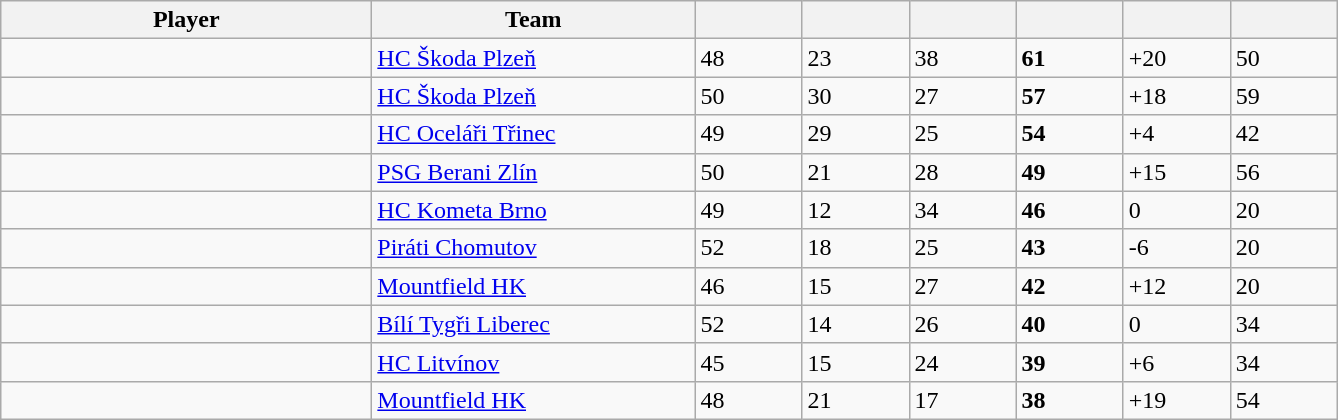<table class="wikitable sortable">
<tr>
<th style="width: 15em;">Player</th>
<th style="width: 13em;">Team</th>
<th style="width: 4em;"></th>
<th style="width: 4em;"></th>
<th style="width: 4em;"></th>
<th style="width: 4em;"></th>
<th style="width: 4em;"></th>
<th style="width: 4em;"></th>
</tr>
<tr>
<td> </td>
<td><a href='#'>HC Škoda Plzeň</a></td>
<td>48</td>
<td>23</td>
<td>38</td>
<td><strong>61</strong></td>
<td>+20</td>
<td>50</td>
</tr>
<tr>
<td> </td>
<td><a href='#'>HC Škoda Plzeň</a></td>
<td>50</td>
<td>30</td>
<td>27</td>
<td><strong>57</strong></td>
<td>+18</td>
<td>59</td>
</tr>
<tr>
<td> </td>
<td><a href='#'>HC Oceláři Třinec</a></td>
<td>49</td>
<td>29</td>
<td>25</td>
<td><strong>54</strong></td>
<td>+4</td>
<td>42</td>
</tr>
<tr>
<td> </td>
<td><a href='#'>PSG Berani Zlín</a></td>
<td>50</td>
<td>21</td>
<td>28</td>
<td><strong>49</strong></td>
<td>+15</td>
<td>56</td>
</tr>
<tr>
<td> </td>
<td><a href='#'>HC Kometa Brno</a></td>
<td>49</td>
<td>12</td>
<td>34</td>
<td><strong>46</strong></td>
<td>0</td>
<td>20</td>
</tr>
<tr>
<td> </td>
<td><a href='#'>Piráti Chomutov</a></td>
<td>52</td>
<td>18</td>
<td>25</td>
<td><strong>43</strong></td>
<td>-6</td>
<td>20</td>
</tr>
<tr>
<td> </td>
<td><a href='#'>Mountfield HK</a></td>
<td>46</td>
<td>15</td>
<td>27</td>
<td><strong>42</strong></td>
<td>+12</td>
<td>20</td>
</tr>
<tr>
<td> </td>
<td><a href='#'>Bílí Tygři Liberec</a></td>
<td>52</td>
<td>14</td>
<td>26</td>
<td><strong>40</strong></td>
<td>0</td>
<td>34</td>
</tr>
<tr>
<td> </td>
<td><a href='#'>HC Litvínov</a></td>
<td>45</td>
<td>15</td>
<td>24</td>
<td><strong>39</strong></td>
<td>+6</td>
<td>34</td>
</tr>
<tr>
<td> </td>
<td><a href='#'>Mountfield HK</a></td>
<td>48</td>
<td>21</td>
<td>17</td>
<td><strong>38</strong></td>
<td>+19</td>
<td>54</td>
</tr>
</table>
